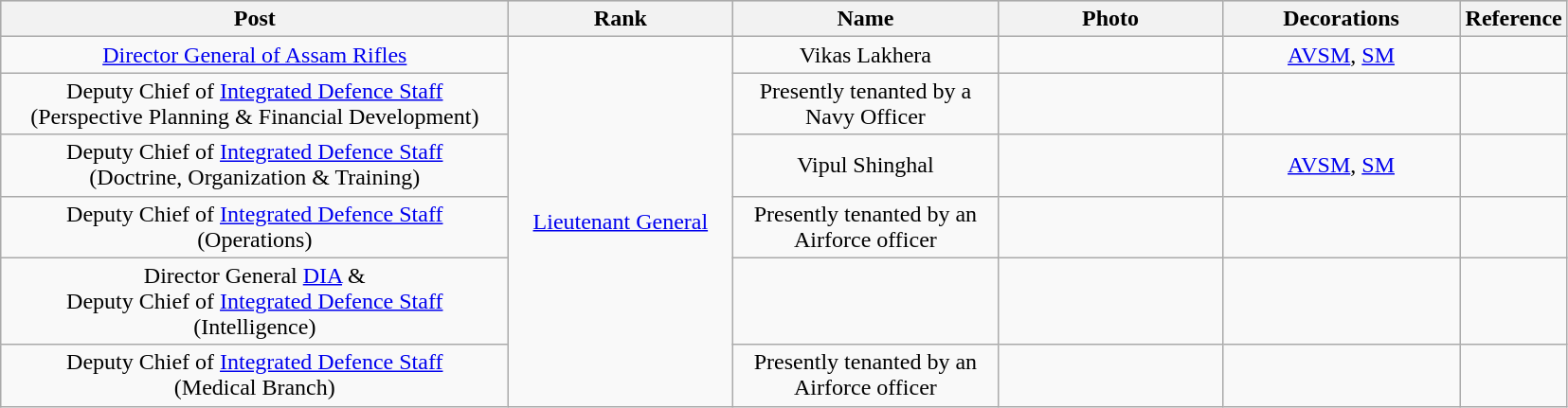<table class="wikitable" style="text-align:center">
<tr style="background:#cccccc">
<th scope="col" style="width: 350px;">Post</th>
<th scope="col" style="width: 150px;">Rank</th>
<th scope="col" style="width: 180px;">Name</th>
<th scope="col" style="width: 150px;">Photo</th>
<th scope="col" style="width: 160px;">Decorations</th>
<th scope="col" style="width: 5px;">Reference</th>
</tr>
<tr>
<td><a href='#'>Director General of Assam Rifles</a></td>
<td rowspan="6"><a href='#'>Lieutenant General</a></td>
<td>Vikas Lakhera</td>
<td></td>
<td><a href='#'>AVSM</a>, <a href='#'>SM</a></td>
<td></td>
</tr>
<tr>
<td>Deputy Chief of <a href='#'>Integrated Defence Staff</a> <br>(Perspective Planning & Financial Development)</td>
<td>Presently tenanted by a Navy Officer</td>
<td></td>
<td></td>
<td></td>
</tr>
<tr>
<td>Deputy Chief of <a href='#'>Integrated Defence Staff</a> <br>(Doctrine, Organization & Training)</td>
<td>Vipul Shinghal</td>
<td></td>
<td><a href='#'>AVSM</a>, <a href='#'>SM</a></td>
<td></td>
</tr>
<tr>
<td>Deputy Chief of <a href='#'>Integrated Defence Staff</a> <br>(Operations)</td>
<td>Presently tenanted by an Airforce officer</td>
<td></td>
<td></td>
<td></td>
</tr>
<tr>
<td>Director General <a href='#'>DIA</a> & <br>Deputy Chief of <a href='#'>Integrated Defence Staff</a><br>(Intelligence)</td>
<td></td>
<td></td>
<td></td>
<td></td>
</tr>
<tr>
<td>Deputy Chief of <a href='#'>Integrated Defence Staff</a> <br>(Medical Branch)</td>
<td>Presently tenanted by an Airforce officer</td>
<td></td>
<td></td>
<td></td>
</tr>
</table>
